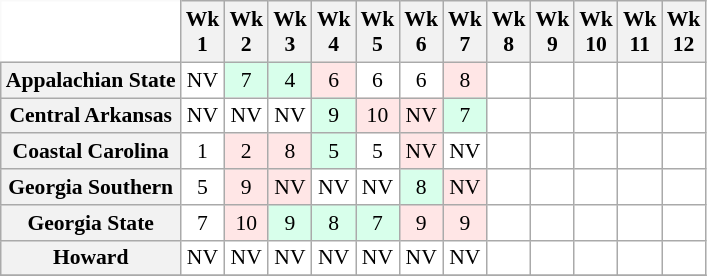<table class="wikitable" style="white-space:nowrap;font-size:90%;text-align:center;">
<tr>
<th style="background:white; border-top-style:hidden; border-left-style:hidden;"> </th>
<th>Wk<br> 1</th>
<th>Wk<br>2</th>
<th>Wk<br>3</th>
<th>Wk<br>4</th>
<th>Wk<br>5</th>
<th>Wk<br>6</th>
<th>Wk<br>7</th>
<th>Wk<br>8</th>
<th>Wk<br>9</th>
<th>Wk<br>10</th>
<th>Wk<br>11</th>
<th>Wk<br>12</th>
</tr>
<tr>
<th style=>Appalachian State</th>
<td style="background:#FFF;">NV</td>
<td style="background:#d8ffeb;">7</td>
<td style="background:#d8ffeb;">4</td>
<td style="background:#ffe6e6;">6</td>
<td style="background:#FFF;">6</td>
<td style="background:#FFF;">6</td>
<td style="background:#ffe6e6;">8</td>
<td style="background:#FFF;"></td>
<td style="background:#FFF;"></td>
<td style="background:#FFF;"></td>
<td style="background:#FFF;"></td>
<td style="background:#FFF;"></td>
</tr>
<tr>
<th style=>Central Arkansas</th>
<td style="background:#FFF;">NV</td>
<td style="background:#FFF;">NV</td>
<td style="background:#FFF;">NV</td>
<td style="background:#d8ffeb;">9</td>
<td style="background:#ffe6e6;">10</td>
<td style="background:#ffe6e6;">NV</td>
<td style="background:#d8ffeb;">7</td>
<td style="background:#FFF;"></td>
<td style="background:#FFF;"></td>
<td style="background:#FFF;"></td>
<td style="background:#FFF;"></td>
<td style="background:#FFF;"></td>
</tr>
<tr>
<th style=>Coastal Carolina</th>
<td style="background:#FFF;">1</td>
<td style="background:#ffe6e6;">2</td>
<td style="background:#ffe6e6;">8</td>
<td style="background:#d8ffeb;">5</td>
<td style="background:#FFF;">5</td>
<td style="background:#ffe6e6;">NV</td>
<td style="background:#FFF;">NV</td>
<td style="background:#FFF;"></td>
<td style="background:#FFF;"></td>
<td style="background:#FFF;"></td>
<td style="background:#FFF;"></td>
<td style="background:#FFF;"></td>
</tr>
<tr>
<th style=>Georgia Southern</th>
<td style="background:#FFF;">5</td>
<td style="background:#ffe6e6;">9</td>
<td style="background:#ffe6e6;">NV</td>
<td style="background:#FFF;">NV</td>
<td style="background:#FFF;">NV</td>
<td style="background:#d8ffeb;">8</td>
<td style="background:#ffe6e6;">NV</td>
<td style="background:#FFF;"></td>
<td style="background:#FFF;"></td>
<td style="background:#FFF;"></td>
<td style="background:#FFF;"></td>
<td style="background:#FFF;"></td>
</tr>
<tr>
<th style=>Georgia State</th>
<td style="background:#FFF;">7</td>
<td style="background:#ffe6e6;">10</td>
<td style="background:#d8ffeb;">9</td>
<td style="background:#d8ffeb;">8</td>
<td style="background:#d8ffeb;">7</td>
<td style="background:#ffe6e6;">9</td>
<td style="background:#ffe6e6;">9</td>
<td style="background:#FFF;"></td>
<td style="background:#FFF;"></td>
<td style="background:#FFF;"></td>
<td style="background:#FFF;"></td>
<td style="background:#FFF;"></td>
</tr>
<tr>
<th style=>Howard</th>
<td style="background:#FFF;">NV</td>
<td style="background:#FFF;">NV</td>
<td style="background:#FFF;">NV</td>
<td style="background:#FFF;">NV</td>
<td style="background:#FFF;">NV</td>
<td style="background:#FFF;">NV</td>
<td style="background:#FFF;">NV</td>
<td style="background:#FFF;"></td>
<td style="background:#FFF;"></td>
<td style="background:#FFF;"></td>
<td style="background:#FFF;"></td>
<td style="background:#FFF;"></td>
</tr>
<tr>
</tr>
</table>
